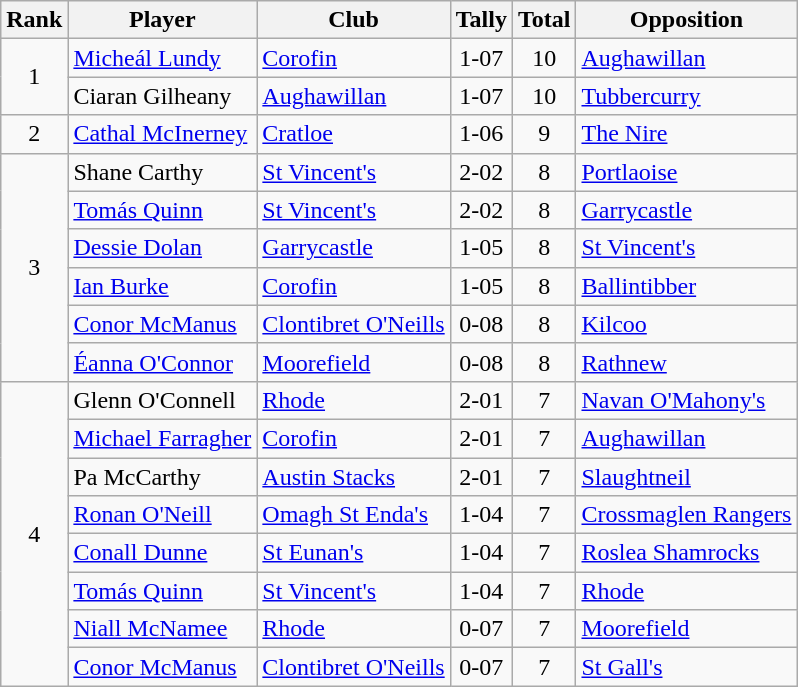<table class="wikitable">
<tr>
<th>Rank</th>
<th>Player</th>
<th>Club</th>
<th>Tally</th>
<th>Total</th>
<th>Opposition</th>
</tr>
<tr>
<td rowspan="2" style="text-align:center;">1</td>
<td><a href='#'>Micheál Lundy</a></td>
<td><a href='#'>Corofin</a></td>
<td align=center>1-07</td>
<td align=center>10</td>
<td><a href='#'>Aughawillan</a></td>
</tr>
<tr>
<td>Ciaran Gilheany</td>
<td><a href='#'>Aughawillan</a></td>
<td align=center>1-07</td>
<td align=center>10</td>
<td><a href='#'>Tubbercurry</a></td>
</tr>
<tr>
<td rowspan="1" style="text-align:center;">2</td>
<td><a href='#'>Cathal McInerney</a></td>
<td><a href='#'>Cratloe</a></td>
<td align=center>1-06</td>
<td align=center>9</td>
<td><a href='#'>The Nire</a></td>
</tr>
<tr>
<td rowspan="6" style="text-align:center;">3</td>
<td>Shane Carthy</td>
<td><a href='#'>St Vincent's</a></td>
<td align=center>2-02</td>
<td align=center>8</td>
<td><a href='#'>Portlaoise</a></td>
</tr>
<tr>
<td><a href='#'>Tomás Quinn</a></td>
<td><a href='#'>St Vincent's</a></td>
<td align=center>2-02</td>
<td align=center>8</td>
<td><a href='#'>Garrycastle</a></td>
</tr>
<tr>
<td><a href='#'>Dessie Dolan</a></td>
<td><a href='#'>Garrycastle</a></td>
<td align=center>1-05</td>
<td align=center>8</td>
<td><a href='#'>St Vincent's</a></td>
</tr>
<tr>
<td><a href='#'>Ian Burke</a></td>
<td><a href='#'>Corofin</a></td>
<td align=center>1-05</td>
<td align=center>8</td>
<td><a href='#'>Ballintibber</a></td>
</tr>
<tr>
<td><a href='#'>Conor McManus</a></td>
<td><a href='#'>Clontibret O'Neills</a></td>
<td align=center>0-08</td>
<td align=center>8</td>
<td><a href='#'>Kilcoo</a></td>
</tr>
<tr>
<td><a href='#'>Éanna O'Connor</a></td>
<td><a href='#'>Moorefield</a></td>
<td align=center>0-08</td>
<td align=center>8</td>
<td><a href='#'>Rathnew</a></td>
</tr>
<tr>
<td rowspan="8" style="text-align:center;">4</td>
<td>Glenn O'Connell</td>
<td><a href='#'>Rhode</a></td>
<td align=center>2-01</td>
<td align=center>7</td>
<td><a href='#'>Navan O'Mahony's</a></td>
</tr>
<tr>
<td><a href='#'>Michael Farragher</a></td>
<td><a href='#'>Corofin</a></td>
<td align=center>2-01</td>
<td align=center>7</td>
<td><a href='#'>Aughawillan</a></td>
</tr>
<tr>
<td>Pa McCarthy</td>
<td><a href='#'>Austin Stacks</a></td>
<td align=center>2-01</td>
<td align=center>7</td>
<td><a href='#'>Slaughtneil</a></td>
</tr>
<tr>
<td><a href='#'>Ronan O'Neill</a></td>
<td><a href='#'>Omagh St Enda's</a></td>
<td align=center>1-04</td>
<td align=center>7</td>
<td><a href='#'>Crossmaglen Rangers</a></td>
</tr>
<tr>
<td><a href='#'>Conall Dunne</a></td>
<td><a href='#'>St Eunan's</a></td>
<td align=center>1-04</td>
<td align=center>7</td>
<td><a href='#'>Roslea Shamrocks</a></td>
</tr>
<tr>
<td><a href='#'>Tomás Quinn</a></td>
<td><a href='#'>St Vincent's</a></td>
<td align=center>1-04</td>
<td align=center>7</td>
<td><a href='#'>Rhode</a></td>
</tr>
<tr>
<td><a href='#'>Niall McNamee</a></td>
<td><a href='#'>Rhode</a></td>
<td align=center>0-07</td>
<td align=center>7</td>
<td><a href='#'>Moorefield</a></td>
</tr>
<tr>
<td><a href='#'>Conor McManus</a></td>
<td><a href='#'>Clontibret O'Neills</a></td>
<td align=center>0-07</td>
<td align=center>7</td>
<td><a href='#'>St Gall's</a></td>
</tr>
</table>
